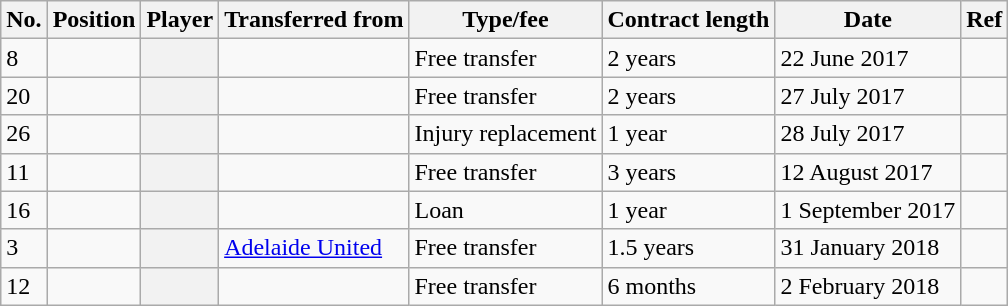<table class="wikitable plainrowheaders sortable" style="text-align:center; text-align:left">
<tr>
<th scope="col">No.</th>
<th scope="col">Position</th>
<th scope="col">Player</th>
<th scope="col">Transferred from</th>
<th scope="col">Type/fee</th>
<th scope="col">Contract length</th>
<th scope="col">Date</th>
<th scope="col" class="unsortable">Ref</th>
</tr>
<tr>
<td>8</td>
<td></td>
<th scope="row"></th>
<td></td>
<td>Free transfer</td>
<td>2 years</td>
<td>22 June 2017</td>
<td></td>
</tr>
<tr>
<td>20</td>
<td></td>
<th scope="row"></th>
<td></td>
<td>Free transfer</td>
<td>2 years</td>
<td>27 July 2017</td>
<td></td>
</tr>
<tr>
<td>26</td>
<td></td>
<th scope="row"></th>
<td></td>
<td>Injury replacement</td>
<td>1 year</td>
<td>28 July 2017</td>
<td></td>
</tr>
<tr>
<td>11</td>
<td></td>
<th scope="row"></th>
<td></td>
<td>Free transfer</td>
<td>3 years</td>
<td>12 August 2017</td>
<td></td>
</tr>
<tr>
<td>16</td>
<td></td>
<th scope="row"></th>
<td></td>
<td>Loan</td>
<td>1 year</td>
<td>1 September 2017</td>
<td></td>
</tr>
<tr>
<td>3</td>
<td></td>
<th scope="row"></th>
<td><a href='#'>Adelaide United</a></td>
<td>Free transfer</td>
<td>1.5 years</td>
<td>31 January 2018</td>
<td></td>
</tr>
<tr>
<td>12</td>
<td></td>
<th scope="row"></th>
<td></td>
<td>Free transfer</td>
<td>6 months</td>
<td>2 February 2018</td>
<td></td>
</tr>
</table>
